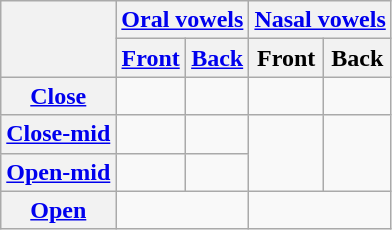<table class="wikitable">
<tr>
<th rowspan=2> </th>
<th colspan=2><a href='#'>Oral vowels</a></th>
<th colspan=2><a href='#'>Nasal vowels</a></th>
</tr>
<tr>
<th><a href='#'>Front</a></th>
<th><a href='#'>Back</a></th>
<th>Front</th>
<th>Back</th>
</tr>
<tr>
<th><a href='#'>Close</a></th>
<td align=center> </td>
<td align=center> </td>
<td align=center> </td>
<td align=center></td>
</tr>
<tr>
<th><a href='#'>Close-mid</a></th>
<td align=center> </td>
<td align=center> </td>
<td align=center rowspan=2> </td>
<td align=center rowspan=2> </td>
</tr>
<tr>
<th><a href='#'>Open-mid</a></th>
<td align=center> </td>
<td align=center> </td>
</tr>
<tr>
<th><a href='#'>Open</a></th>
<td align=center colspan=2> </td>
<td align=center colspan=2> </td>
</tr>
</table>
